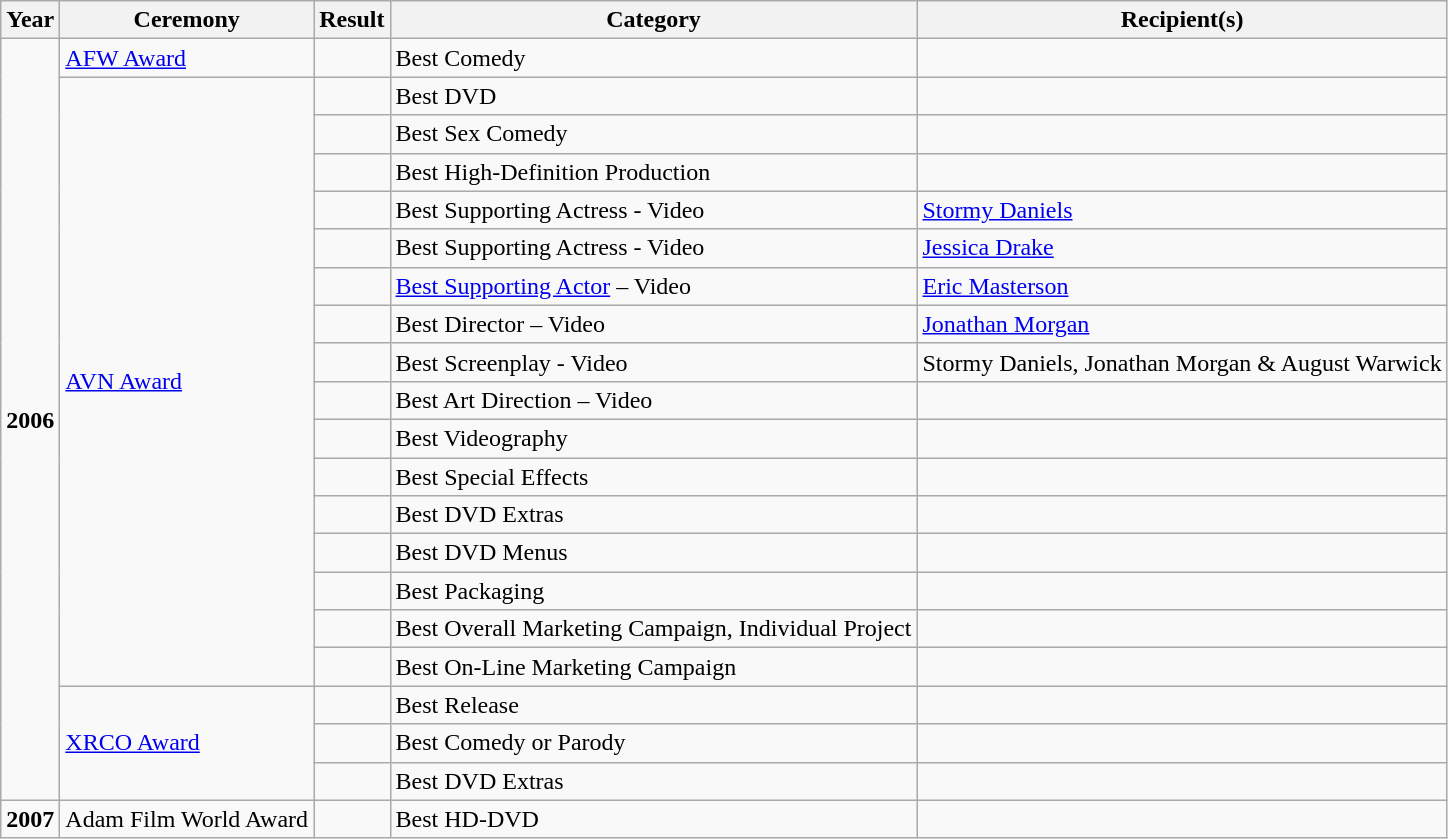<table class="wikitable">
<tr>
<th>Year</th>
<th>Ceremony</th>
<th>Result</th>
<th>Category</th>
<th>Recipient(s)</th>
</tr>
<tr>
<td rowspan="20"><strong>2006</strong></td>
<td><a href='#'>AFW Award</a></td>
<td></td>
<td>Best Comedy</td>
<td></td>
</tr>
<tr>
<td rowspan="16"><a href='#'>AVN Award</a></td>
<td></td>
<td>Best DVD</td>
<td></td>
</tr>
<tr>
<td></td>
<td>Best Sex Comedy</td>
<td></td>
</tr>
<tr>
<td></td>
<td>Best High-Definition Production</td>
<td></td>
</tr>
<tr>
<td></td>
<td>Best Supporting Actress - Video</td>
<td><a href='#'>Stormy Daniels</a></td>
</tr>
<tr>
<td></td>
<td>Best Supporting Actress - Video</td>
<td><a href='#'>Jessica Drake</a></td>
</tr>
<tr>
<td></td>
<td><a href='#'>Best Supporting Actor</a> – Video</td>
<td><a href='#'>Eric Masterson</a></td>
</tr>
<tr>
<td></td>
<td>Best Director – Video</td>
<td><a href='#'>Jonathan Morgan</a></td>
</tr>
<tr>
<td></td>
<td>Best Screenplay - Video</td>
<td>Stormy Daniels, Jonathan Morgan & August Warwick</td>
</tr>
<tr>
<td></td>
<td>Best Art Direction – Video</td>
<td></td>
</tr>
<tr>
<td></td>
<td>Best Videography</td>
<td></td>
</tr>
<tr>
<td></td>
<td>Best Special Effects</td>
<td></td>
</tr>
<tr>
<td></td>
<td>Best DVD Extras</td>
<td></td>
</tr>
<tr>
<td></td>
<td>Best DVD Menus</td>
<td></td>
</tr>
<tr>
<td></td>
<td>Best Packaging</td>
<td></td>
</tr>
<tr>
<td></td>
<td>Best Overall Marketing Campaign, Individual Project</td>
<td></td>
</tr>
<tr>
<td></td>
<td>Best On-Line Marketing Campaign</td>
<td></td>
</tr>
<tr>
<td rowspan="3"><a href='#'>XRCO Award</a></td>
<td></td>
<td>Best Release</td>
<td></td>
</tr>
<tr>
<td></td>
<td>Best Comedy or Parody</td>
<td></td>
</tr>
<tr>
<td></td>
<td>Best DVD Extras</td>
<td></td>
</tr>
<tr>
<td><strong>2007</strong></td>
<td>Adam Film World Award</td>
<td></td>
<td>Best HD-DVD</td>
<td></td>
</tr>
</table>
